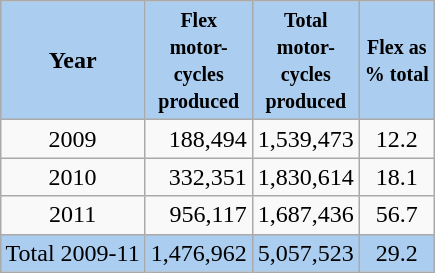<table class="wikitable" align="right">
<tr>
<th style="background: #ABCDEF;">Year</th>
<th style="background: #ABCDEF;"><small>Flex <br>motor-<br>cycles<br> produced</small></th>
<th style="background: #ABCDEF;"><small>Total <br>motor-<br>cycles<br>produced</small></th>
<th style="background:#ABCDEF;"><small>Flex as<br>% total </small></th>
</tr>
<tr align="right">
<td align="center">2009</td>
<td>188,494</td>
<td>1,539,473</td>
<td align="center">12.2</td>
</tr>
<tr align="right">
<td align="center">2010</td>
<td>332,351</td>
<td>1,830,614</td>
<td align="center">18.1</td>
</tr>
<tr align="right">
<td align="center">2011</td>
<td>956,117</td>
<td>1,687,436</td>
<td align="center">56.7</td>
</tr>
<tr align="right">
<td align="center" style="background: #ABCDEF;">Total 2009-11</td>
<td align="center" style="background: #ABCDEF;">1,476,962</td>
<td align="center" style="background:#ABCDEF;">5,057,523</td>
<td align="center" style="background:#ABCDEF;">29.2<br></td>
</tr>
</table>
